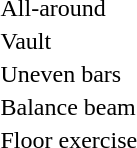<table>
<tr>
<td>All-around<br></td>
<td></td>
<td></td>
<td></td>
</tr>
<tr>
<td>Vault<br></td>
<td></td>
<td></td>
<td></td>
</tr>
<tr>
<td>Uneven bars<br></td>
<td></td>
<td></td>
<td></td>
</tr>
<tr>
<td>Balance beam<br></td>
<td></td>
<td></td>
<td></td>
</tr>
<tr>
<td>Floor exercise<br></td>
<td></td>
<td></td>
<td></td>
</tr>
</table>
